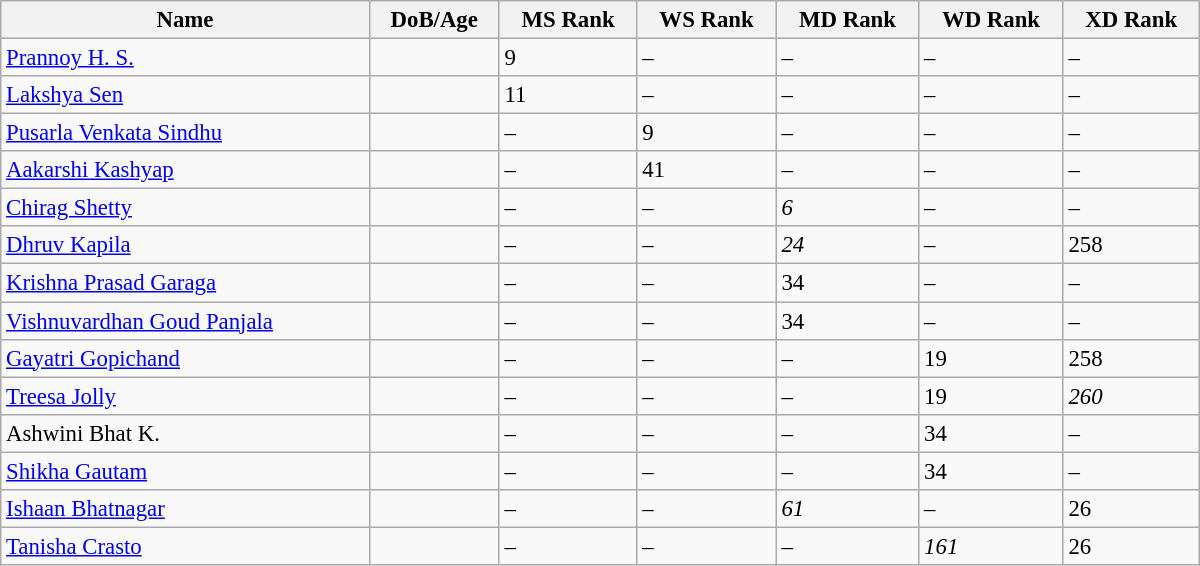<table class="sortable wikitable"  style="width:800px; font-size:95%;">
<tr>
<th align="left">Name</th>
<th align="left">DoB/Age</th>
<th align="left">MS Rank</th>
<th align="left">WS Rank</th>
<th align="left">MD Rank</th>
<th align="left">WD Rank</th>
<th align="left">XD Rank</th>
</tr>
<tr>
<td><a href='#'>Prannoy H. S.</a></td>
<td></td>
<td>9</td>
<td>–</td>
<td>–</td>
<td>–</td>
<td>–</td>
</tr>
<tr>
<td><a href='#'>Lakshya Sen</a></td>
<td></td>
<td>11</td>
<td>–</td>
<td>–</td>
<td>–</td>
<td>–</td>
</tr>
<tr>
<td><a href='#'>Pusarla Venkata Sindhu</a></td>
<td></td>
<td>–</td>
<td>9</td>
<td>–</td>
<td>–</td>
<td>–</td>
</tr>
<tr>
<td><a href='#'>Aakarshi Kashyap</a></td>
<td></td>
<td>–</td>
<td>41</td>
<td>–</td>
<td>–</td>
<td>–</td>
</tr>
<tr>
<td><a href='#'>Chirag Shetty</a></td>
<td></td>
<td>–</td>
<td>–</td>
<td><em>6</em></td>
<td>–</td>
<td>–</td>
</tr>
<tr>
<td><a href='#'>Dhruv Kapila</a></td>
<td></td>
<td>–</td>
<td>–</td>
<td><em>24</em></td>
<td>–</td>
<td>258</td>
</tr>
<tr>
<td><a href='#'>Krishna Prasad Garaga</a></td>
<td></td>
<td>–</td>
<td>–</td>
<td>34</td>
<td>–</td>
<td>–</td>
</tr>
<tr>
<td><a href='#'>Vishnuvardhan Goud Panjala</a></td>
<td></td>
<td>–</td>
<td>–</td>
<td>34</td>
<td>–</td>
<td>–</td>
</tr>
<tr>
<td><a href='#'>Gayatri Gopichand</a></td>
<td></td>
<td>–</td>
<td>–</td>
<td>–</td>
<td>19</td>
<td>258</td>
</tr>
<tr>
<td><a href='#'>Treesa Jolly</a></td>
<td></td>
<td>–</td>
<td>–</td>
<td>–</td>
<td>19</td>
<td><em>260</em></td>
</tr>
<tr>
<td>Ashwini Bhat K.</td>
<td></td>
<td>–</td>
<td>–</td>
<td>–</td>
<td>34</td>
<td>–</td>
</tr>
<tr>
<td><a href='#'>Shikha Gautam</a></td>
<td></td>
<td>–</td>
<td>–</td>
<td>–</td>
<td>34</td>
<td>–</td>
</tr>
<tr>
<td><a href='#'>Ishaan Bhatnagar</a></td>
<td></td>
<td>–</td>
<td>–</td>
<td><em>61</em></td>
<td>–</td>
<td>26</td>
</tr>
<tr>
<td><a href='#'>Tanisha Crasto</a></td>
<td></td>
<td>–</td>
<td>–</td>
<td>–</td>
<td><em>161</em></td>
<td>26</td>
</tr>
</table>
